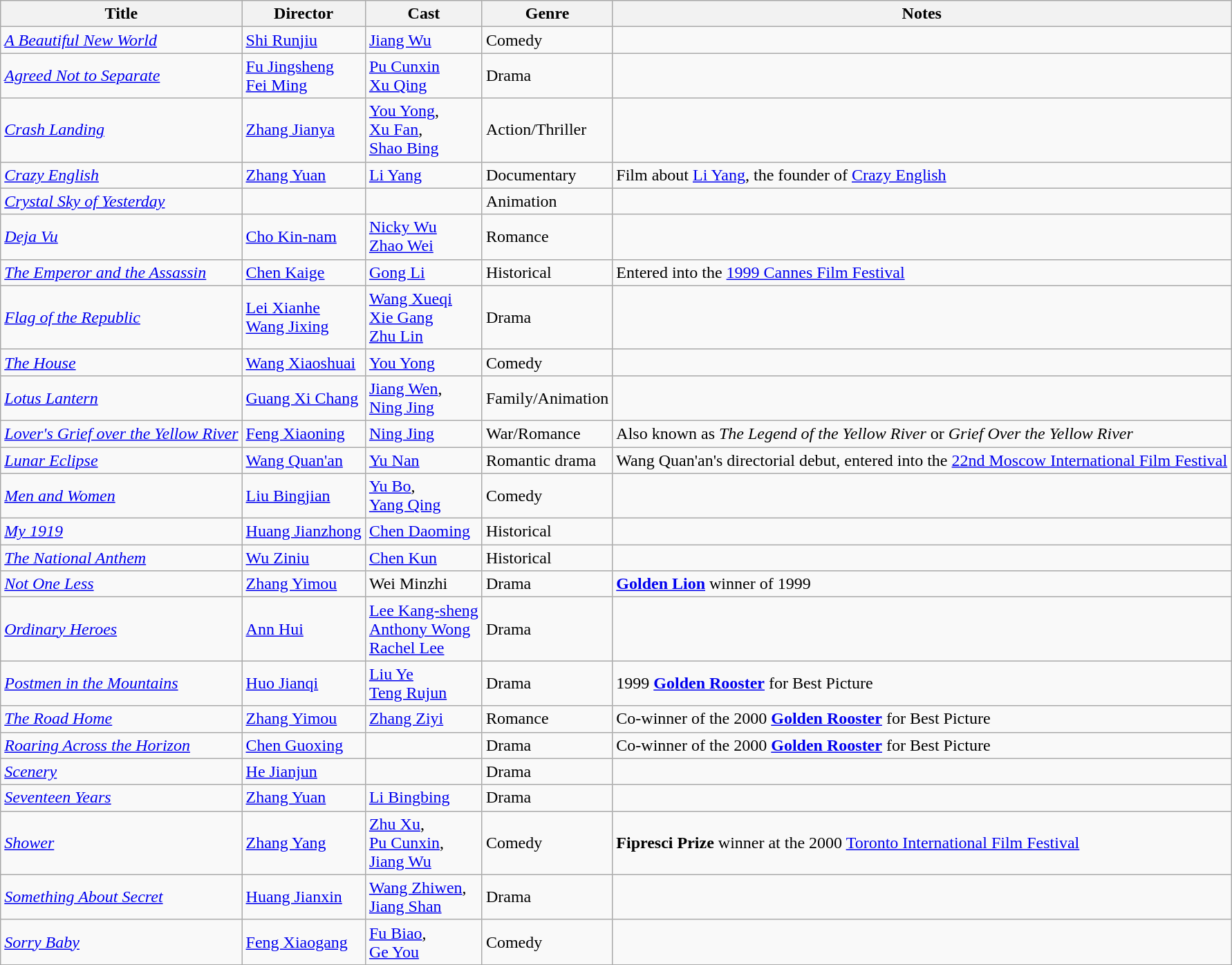<table class="wikitable sortable">
<tr>
<th>Title</th>
<th>Director</th>
<th>Cast</th>
<th>Genre</th>
<th>Notes</th>
</tr>
<tr>
<td><em><a href='#'>A Beautiful New World</a></em></td>
<td><a href='#'>Shi Runjiu</a></td>
<td><a href='#'>Jiang Wu</a></td>
<td>Comedy</td>
<td></td>
</tr>
<tr>
<td><em><a href='#'>Agreed Not to Separate</a></em></td>
<td><a href='#'>Fu Jingsheng</a> <br> <a href='#'>Fei Ming</a></td>
<td><a href='#'>Pu Cunxin</a> <br> <a href='#'>Xu Qing</a></td>
<td>Drama</td>
<td></td>
</tr>
<tr>
<td><em><a href='#'>Crash Landing</a></em></td>
<td><a href='#'>Zhang Jianya</a></td>
<td><a href='#'>You Yong</a>,<br><a href='#'>Xu Fan</a>,<br><a href='#'>Shao Bing</a></td>
<td>Action/Thriller</td>
<td></td>
</tr>
<tr>
<td><em><a href='#'>Crazy English</a></em></td>
<td><a href='#'>Zhang Yuan</a></td>
<td><a href='#'>Li Yang</a></td>
<td>Documentary</td>
<td>Film about <a href='#'>Li Yang</a>, the founder of <a href='#'>Crazy English</a></td>
</tr>
<tr>
<td><em><a href='#'>Crystal Sky of Yesterday</a></em></td>
<td></td>
<td></td>
<td>Animation</td>
<td></td>
</tr>
<tr>
<td><em><a href='#'>Deja Vu</a></em></td>
<td><a href='#'>Cho Kin-nam</a></td>
<td><a href='#'>Nicky Wu</a> <br> <a href='#'>Zhao Wei</a></td>
<td>Romance</td>
<td></td>
</tr>
<tr>
<td><em><a href='#'>The Emperor and the Assassin</a></em></td>
<td><a href='#'>Chen Kaige</a></td>
<td><a href='#'>Gong Li</a></td>
<td>Historical</td>
<td>Entered into the <a href='#'>1999 Cannes Film Festival</a></td>
</tr>
<tr>
<td><em><a href='#'>Flag of the Republic</a></em></td>
<td><a href='#'>Lei Xianhe</a> <br> <a href='#'>Wang Jixing</a></td>
<td><a href='#'>Wang Xueqi</a> <br> <a href='#'>Xie Gang</a> <br> <a href='#'>Zhu Lin</a></td>
<td>Drama</td>
<td></td>
</tr>
<tr>
<td><em><a href='#'>The House</a></em></td>
<td><a href='#'>Wang Xiaoshuai</a></td>
<td><a href='#'>You Yong</a></td>
<td>Comedy</td>
<td></td>
</tr>
<tr>
<td><em><a href='#'>Lotus Lantern</a></em></td>
<td><a href='#'>Guang Xi Chang</a></td>
<td><a href='#'>Jiang Wen</a>,<br><a href='#'>Ning Jing</a></td>
<td>Family/Animation</td>
<td></td>
</tr>
<tr>
<td><em><a href='#'>Lover's Grief over the Yellow River</a></em></td>
<td><a href='#'>Feng Xiaoning</a></td>
<td><a href='#'>Ning Jing</a></td>
<td>War/Romance</td>
<td>Also known as <em>The Legend of the Yellow River</em> or <em>Grief Over the Yellow River</em></td>
</tr>
<tr>
<td><em><a href='#'>Lunar Eclipse</a></em></td>
<td><a href='#'>Wang Quan'an</a></td>
<td><a href='#'>Yu Nan</a></td>
<td>Romantic drama</td>
<td>Wang Quan'an's directorial debut, entered into the <a href='#'>22nd Moscow International Film Festival</a></td>
</tr>
<tr>
<td><em><a href='#'>Men and Women</a></em></td>
<td><a href='#'>Liu Bingjian</a></td>
<td><a href='#'>Yu Bo</a>,<br><a href='#'>Yang Qing</a></td>
<td>Comedy</td>
<td></td>
</tr>
<tr>
<td><em><a href='#'>My 1919</a></em></td>
<td><a href='#'>Huang Jianzhong</a></td>
<td><a href='#'>Chen Daoming</a></td>
<td>Historical</td>
<td></td>
</tr>
<tr>
<td><em><a href='#'>The National Anthem</a></em></td>
<td><a href='#'>Wu Ziniu</a></td>
<td><a href='#'>Chen Kun</a></td>
<td>Historical</td>
<td></td>
</tr>
<tr>
<td><em><a href='#'>Not One Less</a></em></td>
<td><a href='#'>Zhang Yimou</a></td>
<td>Wei Minzhi</td>
<td>Drama</td>
<td><strong><a href='#'>Golden Lion</a></strong> winner of 1999</td>
</tr>
<tr>
<td><em><a href='#'>Ordinary Heroes</a></em></td>
<td><a href='#'>Ann Hui</a></td>
<td><a href='#'>Lee Kang-sheng</a> <br> <a href='#'>Anthony Wong</a> <br> <a href='#'>Rachel Lee</a></td>
<td>Drama</td>
<td></td>
</tr>
<tr>
<td><em><a href='#'>Postmen in the Mountains</a></em></td>
<td><a href='#'>Huo Jianqi</a></td>
<td><a href='#'>Liu Ye</a><br><a href='#'>Teng Rujun</a></td>
<td>Drama</td>
<td>1999 <strong><a href='#'>Golden Rooster</a></strong> for Best Picture</td>
</tr>
<tr>
<td><em><a href='#'>The Road Home</a></em></td>
<td><a href='#'>Zhang Yimou</a></td>
<td><a href='#'>Zhang Ziyi</a></td>
<td>Romance</td>
<td>Co-winner of the 2000 <strong><a href='#'>Golden Rooster</a></strong> for Best Picture</td>
</tr>
<tr>
<td><em><a href='#'>Roaring Across the Horizon</a></em></td>
<td><a href='#'>Chen Guoxing</a></td>
<td></td>
<td>Drama</td>
<td>Co-winner of the 2000 <strong><a href='#'>Golden Rooster</a></strong> for Best Picture</td>
</tr>
<tr>
<td><em><a href='#'>Scenery</a></em></td>
<td><a href='#'>He Jianjun</a></td>
<td></td>
<td>Drama</td>
<td></td>
</tr>
<tr>
<td><em><a href='#'>Seventeen Years</a></em></td>
<td><a href='#'>Zhang Yuan</a></td>
<td><a href='#'>Li Bingbing</a></td>
<td>Drama</td>
<td></td>
</tr>
<tr>
<td><em><a href='#'>Shower</a></em></td>
<td><a href='#'>Zhang Yang</a></td>
<td><a href='#'>Zhu Xu</a>,<br><a href='#'>Pu Cunxin</a>,<br><a href='#'>Jiang Wu</a></td>
<td>Comedy</td>
<td><strong>Fipresci Prize</strong> winner at the 2000 <a href='#'>Toronto International Film Festival</a></td>
</tr>
<tr>
<td><em><a href='#'>Something About Secret</a></em></td>
<td><a href='#'>Huang Jianxin</a></td>
<td><a href='#'>Wang Zhiwen</a>,<br><a href='#'>Jiang Shan</a></td>
<td>Drama</td>
<td></td>
</tr>
<tr>
<td><em><a href='#'>Sorry Baby</a></em></td>
<td><a href='#'>Feng Xiaogang</a></td>
<td><a href='#'>Fu Biao</a>,<br><a href='#'>Ge You</a></td>
<td>Comedy</td>
<td></td>
</tr>
<tr>
</tr>
</table>
